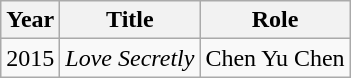<table class="wikitable sortable">
<tr>
<th>Year</th>
<th>Title</th>
<th>Role</th>
</tr>
<tr>
<td>2015</td>
<td><em>Love Secretly</em></td>
<td>Chen Yu Chen</td>
</tr>
</table>
